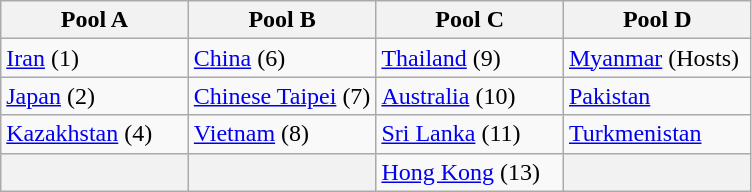<table class="wikitable">
<tr>
<th width=25%>Pool A</th>
<th width=25%>Pool B</th>
<th width=25%>Pool C</th>
<th width=25%>Pool D</th>
</tr>
<tr>
<td> <a href='#'>Iran</a> (1)</td>
<td> <a href='#'>China</a> (6)</td>
<td> <a href='#'>Thailand</a> (9)</td>
<td> <a href='#'>Myanmar</a> (Hosts)</td>
</tr>
<tr>
<td> <a href='#'>Japan</a> (2)</td>
<td> <a href='#'>Chinese Taipei</a> (7)</td>
<td> <a href='#'>Australia</a> (10)</td>
<td> <a href='#'>Pakistan</a></td>
</tr>
<tr>
<td> <a href='#'>Kazakhstan</a> (4)</td>
<td> <a href='#'>Vietnam</a> (8)</td>
<td> <a href='#'>Sri Lanka</a> (11)</td>
<td> <a href='#'>Turkmenistan</a></td>
</tr>
<tr>
<th></th>
<th></th>
<td> <a href='#'>Hong Kong</a> (13)</td>
<th></th>
</tr>
</table>
